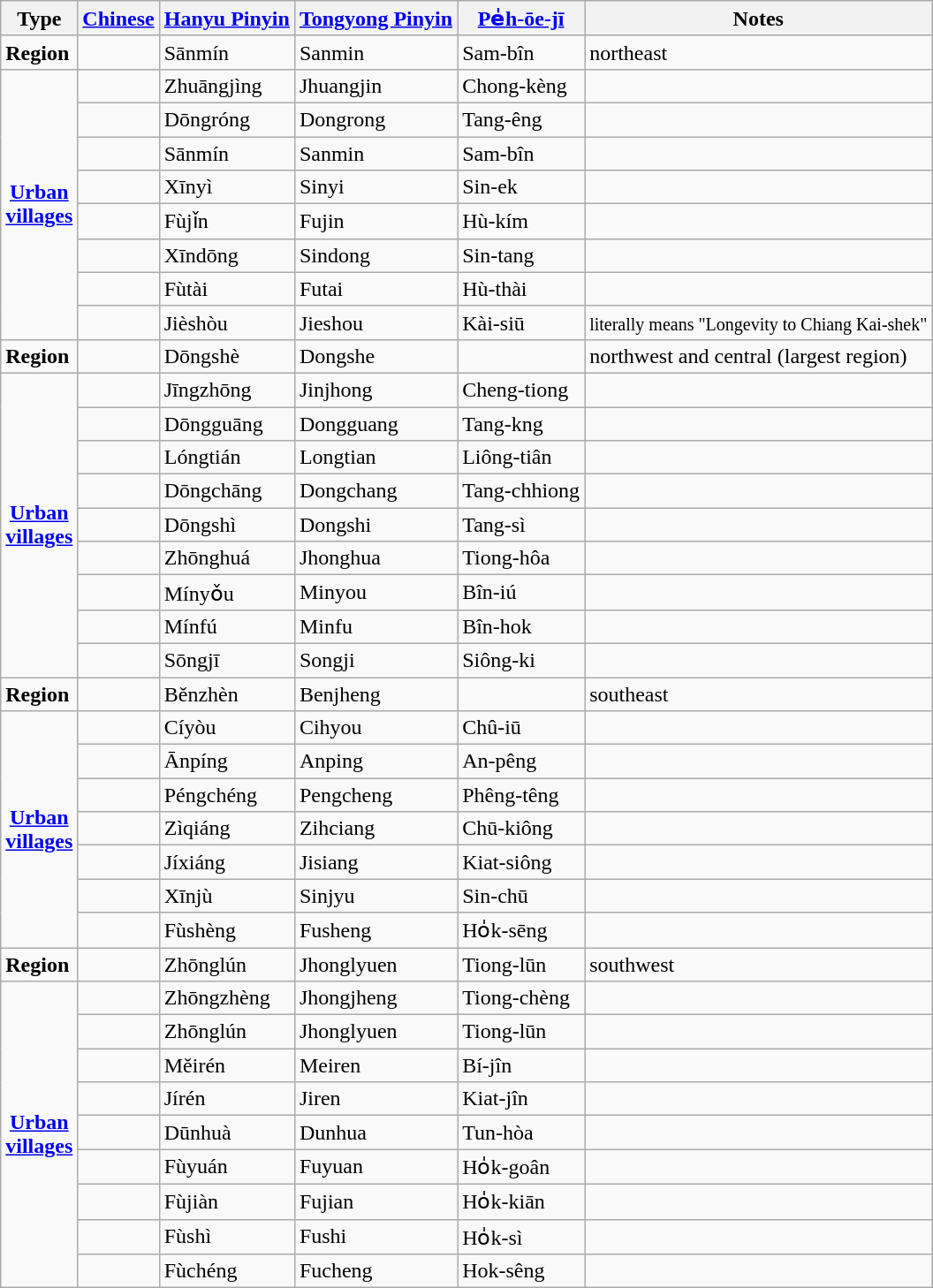<table class=wikitable>
<tr align=center>
<th>Type</th>
<th><a href='#'>Chinese</a></th>
<th><a href='#'>Hanyu Pinyin</a></th>
<th><a href='#'>Tongyong Pinyin</a></th>
<th><a href='#'>Pe̍h-ōe-jī</a></th>
<th>Notes</th>
</tr>
<tr>
<td><strong>Region</strong></td>
<td></td>
<td>Sānmín</td>
<td>Sanmin</td>
<td>Sam-bîn</td>
<td>northeast</td>
</tr>
<tr>
<td rowspan=8 align=center><strong><a href='#'>Urban<br>villages</a></strong></td>
<td></td>
<td>Zhuāngjìng</td>
<td>Jhuangjin</td>
<td>Chong-kèng</td>
<td></td>
</tr>
<tr>
<td></td>
<td>Dōngróng</td>
<td>Dongrong</td>
<td>Tang-êng</td>
<td></td>
</tr>
<tr>
<td></td>
<td>Sānmín</td>
<td>Sanmin</td>
<td>Sam-bîn</td>
<td></td>
</tr>
<tr>
<td></td>
<td>Xīnyì</td>
<td>Sinyi</td>
<td>Sin-ek</td>
<td></td>
</tr>
<tr>
<td></td>
<td>Fùjǐn</td>
<td>Fujin</td>
<td>Hù-kím</td>
<td></td>
</tr>
<tr>
<td></td>
<td>Xīndōng</td>
<td>Sindong</td>
<td>Sin-tang</td>
<td></td>
</tr>
<tr>
<td></td>
<td>Fùtài</td>
<td>Futai</td>
<td>Hù-thài</td>
<td></td>
</tr>
<tr>
<td></td>
<td>Jièshòu</td>
<td>Jieshou</td>
<td>Kài-siū</td>
<td><small>literally means "Longevity to Chiang Kai-shek"</small></td>
</tr>
<tr>
<td><strong>Region</strong></td>
<td></td>
<td>Dōngshè</td>
<td>Dongshe</td>
<td></td>
<td>northwest and central (largest region)</td>
</tr>
<tr>
<td rowspan=9 align=center><strong><a href='#'>Urban<br>villages</a></strong></td>
<td></td>
<td>Jīngzhōng</td>
<td>Jinjhong</td>
<td>Cheng-tiong</td>
<td></td>
</tr>
<tr>
<td></td>
<td>Dōngguāng</td>
<td>Dongguang</td>
<td>Tang-kng</td>
<td></td>
</tr>
<tr>
<td></td>
<td>Lóngtián</td>
<td>Longtian</td>
<td>Liông-tiân</td>
<td></td>
</tr>
<tr>
<td></td>
<td>Dōngchāng</td>
<td>Dongchang</td>
<td>Tang-chhiong</td>
<td></td>
</tr>
<tr>
<td></td>
<td>Dōngshì</td>
<td>Dongshi</td>
<td>Tang-sì</td>
<td></td>
</tr>
<tr>
<td></td>
<td>Zhōnghuá</td>
<td>Jhonghua</td>
<td>Tiong-hôa</td>
<td></td>
</tr>
<tr>
<td></td>
<td>Mínyǒu</td>
<td>Minyou</td>
<td>Bîn-iú</td>
<td></td>
</tr>
<tr>
<td></td>
<td>Mínfú</td>
<td>Minfu</td>
<td>Bîn-hok</td>
<td></td>
</tr>
<tr>
<td></td>
<td>Sōngjī</td>
<td>Songji</td>
<td>Siông-ki</td>
<td></td>
</tr>
<tr>
<td><strong>Region</strong></td>
<td></td>
<td>Běnzhèn</td>
<td>Benjheng</td>
<td></td>
<td>southeast</td>
</tr>
<tr>
<td rowspan=7 align=center><strong><a href='#'>Urban<br>villages</a></strong></td>
<td></td>
<td>Cíyòu</td>
<td>Cihyou</td>
<td>Chû-iū</td>
<td></td>
</tr>
<tr>
<td></td>
<td>Ānpíng</td>
<td>Anping</td>
<td>An-pêng</td>
<td></td>
</tr>
<tr>
<td></td>
<td>Péngchéng</td>
<td>Pengcheng</td>
<td>Phêng-têng</td>
<td></td>
</tr>
<tr>
<td></td>
<td>Zìqiáng</td>
<td>Zihciang</td>
<td>Chū-kiông</td>
<td></td>
</tr>
<tr>
<td></td>
<td>Jíxiáng</td>
<td>Jisiang</td>
<td>Kiat-siông</td>
<td></td>
</tr>
<tr>
<td></td>
<td>Xīnjù</td>
<td>Sinjyu</td>
<td>Sin-chū</td>
<td></td>
</tr>
<tr>
<td></td>
<td>Fùshèng</td>
<td>Fusheng</td>
<td>Ho̍k-sēng</td>
<td></td>
</tr>
<tr>
<td><strong>Region</strong></td>
<td></td>
<td>Zhōnglún</td>
<td>Jhonglyuen</td>
<td>Tiong-lūn</td>
<td>southwest</td>
</tr>
<tr>
<td rowspan=9 align=center><strong><a href='#'>Urban<br>villages</a></strong></td>
<td></td>
<td>Zhōngzhèng</td>
<td>Jhongjheng</td>
<td>Tiong-chèng</td>
<td></td>
</tr>
<tr>
<td></td>
<td>Zhōnglún</td>
<td>Jhonglyuen</td>
<td>Tiong-lūn</td>
<td></td>
</tr>
<tr>
<td></td>
<td>Měirén</td>
<td>Meiren</td>
<td>Bí-jîn</td>
<td></td>
</tr>
<tr>
<td></td>
<td>Jírén</td>
<td>Jiren</td>
<td>Kiat-jîn</td>
<td></td>
</tr>
<tr>
<td></td>
<td>Dūnhuà</td>
<td>Dunhua</td>
<td>Tun-hòa</td>
<td></td>
</tr>
<tr>
<td></td>
<td>Fùyuán</td>
<td>Fuyuan</td>
<td>Ho̍k-goân</td>
<td></td>
</tr>
<tr>
<td></td>
<td>Fùjiàn</td>
<td>Fujian</td>
<td>Ho̍k-kiān</td>
<td></td>
</tr>
<tr>
<td></td>
<td>Fùshì</td>
<td>Fushi</td>
<td>Ho̍k-sì</td>
<td></td>
</tr>
<tr>
<td></td>
<td>Fùchéng</td>
<td>Fucheng</td>
<td>Hok-sêng</td>
<td></td>
</tr>
</table>
